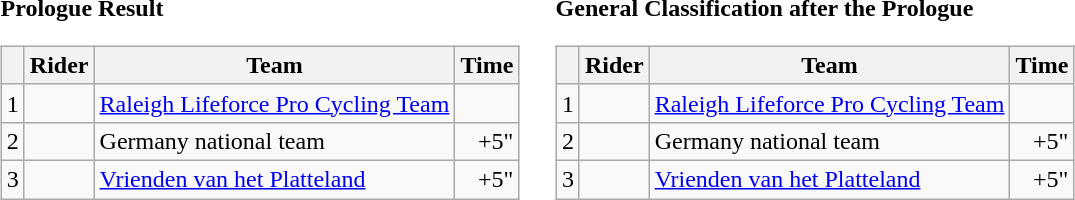<table>
<tr>
<td><strong>Prologue Result</strong><br><table class=wikitable>
<tr>
<th></th>
<th>Rider</th>
<th>Team</th>
<th>Time</th>
</tr>
<tr>
<td>1</td>
<td></td>
<td><a href='#'>Raleigh Lifeforce Pro Cycling Team</a></td>
<td align=right></td>
</tr>
<tr>
<td>2</td>
<td></td>
<td>Germany national team</td>
<td align=right>+5"</td>
</tr>
<tr>
<td>3</td>
<td></td>
<td><a href='#'>Vrienden van het Platteland</a></td>
<td align=right>+5"</td>
</tr>
</table>
</td>
<td></td>
<td><strong>General Classification after the Prologue</strong><br><table class="wikitable">
<tr>
<th></th>
<th>Rider</th>
<th>Team</th>
<th>Time</th>
</tr>
<tr>
<td>1</td>
<td></td>
<td><a href='#'>Raleigh Lifeforce Pro Cycling Team</a></td>
<td align=right></td>
</tr>
<tr>
<td>2</td>
<td></td>
<td>Germany national team</td>
<td align=right>+5"</td>
</tr>
<tr>
<td>3</td>
<td></td>
<td><a href='#'>Vrienden van het Platteland</a></td>
<td align=right>+5"</td>
</tr>
</table>
</td>
</tr>
</table>
